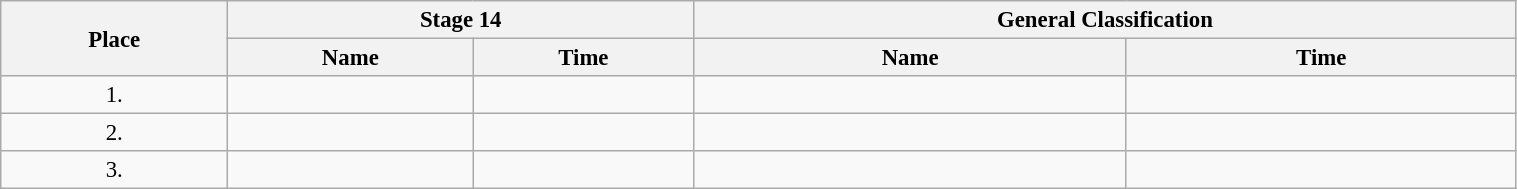<table class=wikitable style="font-size:95%" width="80%">
<tr>
<th rowspan="2">Place</th>
<th colspan="2">Stage 14</th>
<th colspan="2">General Classification</th>
</tr>
<tr>
<th>Name</th>
<th>Time</th>
<th>Name</th>
<th>Time</th>
</tr>
<tr>
<td align="center">1.</td>
<td></td>
<td></td>
<td></td>
<td></td>
</tr>
<tr>
<td align="center">2.</td>
<td></td>
<td></td>
<td></td>
<td></td>
</tr>
<tr>
<td align="center">3.</td>
<td></td>
<td></td>
<td></td>
<td></td>
</tr>
</table>
